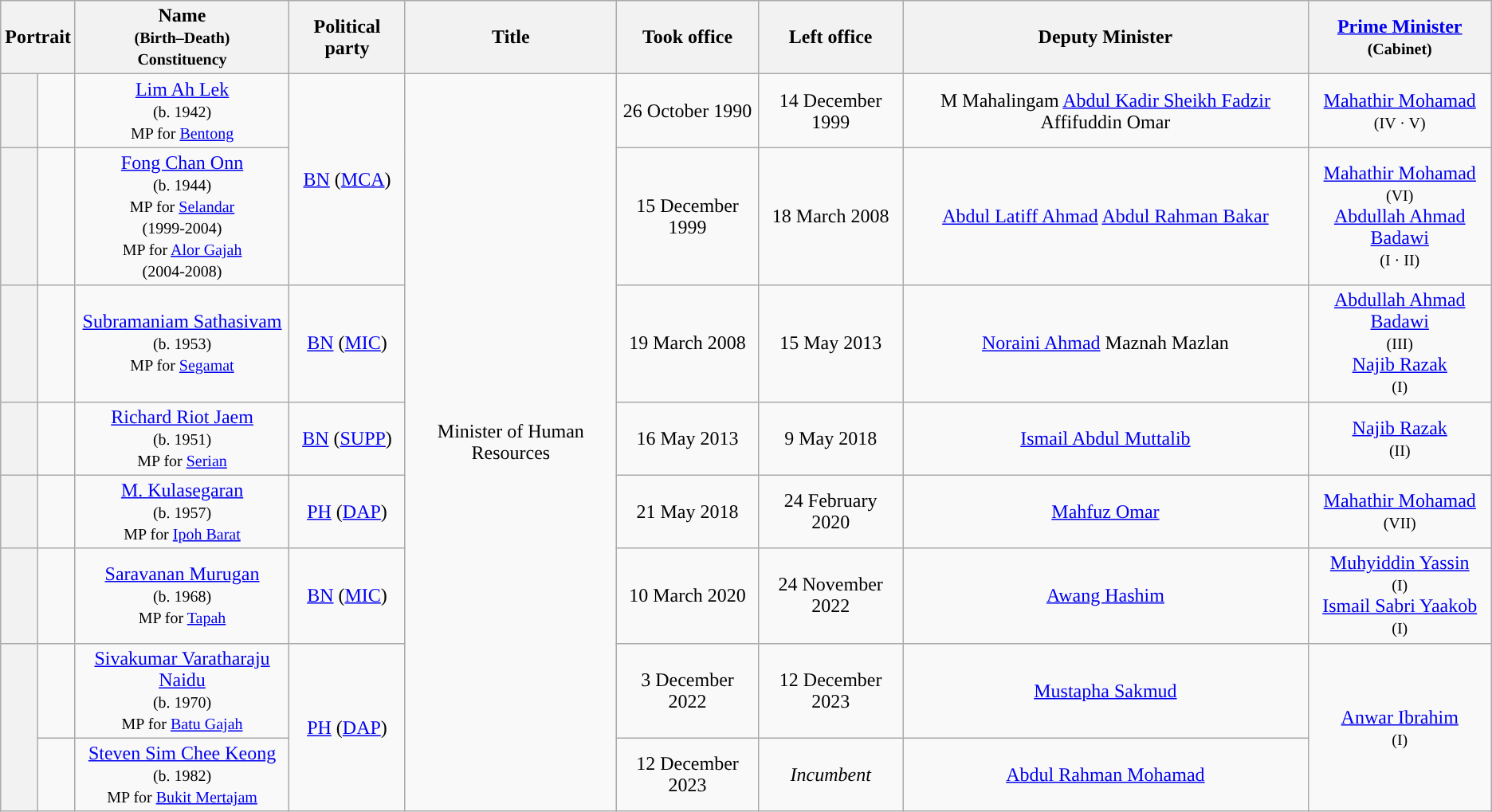<table class="wikitable" style="text-align:center;">
<tr>
<th colspan=2>Portrait</th>
<th>Name<br><small>(Birth–Death)<br>Constituency</small></th>
<th>Political party</th>
<th>Title</th>
<th>Took office</th>
<th>Left office</th>
<th>Deputy Minister</th>
<th><a href='#'>Prime Minister</a><br><small>(Cabinet)</small></th>
</tr>
<tr>
<th style="background:"></th>
<td></td>
<td><a href='#'>Lim Ah Lek</a><br><small>(b. 1942)<br>MP for <a href='#'>Bentong</a></small></td>
<td rowspan="2"><a href='#'>BN</a> (<a href='#'>MCA</a>)</td>
<td rowspan=8>Minister of Human Resources</td>
<td>26 October 1990</td>
<td>14 December 1999</td>
<td>M Mahalingam  <a href='#'>Abdul Kadir Sheikh Fadzir</a>  Affifuddin Omar </td>
<td><a href='#'>Mahathir Mohamad</a><br><small>(IV · V)</small></td>
</tr>
<tr>
<th style="background:"></th>
<td></td>
<td><a href='#'>Fong Chan Onn</a><br><small>(b. 1944)<br>MP for <a href='#'>Selandar</a><br>(1999-2004) <br> MP for <a href='#'>Alor Gajah</a><br> (2004-2008)</small></td>
<td>15 December 1999</td>
<td>18 March 2008</td>
<td><a href='#'>Abdul Latiff Ahmad</a>  <a href='#'>Abdul Rahman Bakar</a> </td>
<td><a href='#'>Mahathir Mohamad</a><br><small>(VI)</small><br><a href='#'>Abdullah Ahmad Badawi</a><br><small>(I · II)</small></td>
</tr>
<tr>
<th style="background:"></th>
<td></td>
<td><a href='#'>Subramaniam Sathasivam</a><br><small>(b. 1953)<br>MP for <a href='#'>Segamat</a></small></td>
<td><a href='#'>BN</a> (<a href='#'>MIC</a>)</td>
<td>19 March 2008</td>
<td>15 May 2013</td>
<td><a href='#'>Noraini Ahmad</a> Maznah Mazlan </td>
<td><a href='#'>Abdullah Ahmad Badawi</a><br><small>(III)</small><br><a href='#'>Najib Razak</a><br><small>(I)</small></td>
</tr>
<tr>
<th style="background:"></th>
<td></td>
<td><a href='#'>Richard Riot Jaem</a><br><small>(b. 1951)<br>MP for <a href='#'>Serian</a></small></td>
<td><a href='#'>BN</a> (<a href='#'>SUPP</a>)</td>
<td>16 May 2013</td>
<td>9 May 2018</td>
<td><a href='#'>Ismail Abdul Muttalib</a></td>
<td><a href='#'>Najib Razak</a><br><small>(II)</small></td>
</tr>
<tr>
<th style="background:"></th>
<td></td>
<td><a href='#'>M. Kulasegaran</a><br><small>(b. 1957)<br>MP for <a href='#'>Ipoh Barat</a></small></td>
<td><a href='#'>PH</a> (<a href='#'>DAP</a>)</td>
<td>21 May 2018</td>
<td>24 February 2020</td>
<td><a href='#'>Mahfuz Omar</a></td>
<td><a href='#'>Mahathir Mohamad</a><br><small>(VII)</small></td>
</tr>
<tr>
<th style="background:"></th>
<td></td>
<td><a href='#'>Saravanan Murugan</a><br><small>(b. 1968)<br>MP for <a href='#'>Tapah</a></small></td>
<td><a href='#'>BN</a> (<a href='#'>MIC</a>)</td>
<td>10 March 2020</td>
<td>24 November 2022</td>
<td><a href='#'>Awang Hashim</a></td>
<td><a href='#'>Muhyiddin Yassin</a><br><small>(I)</small><br><a href='#'>Ismail Sabri Yaakob</a><br><small>(I)</small></td>
</tr>
<tr>
<th rowspan=2 style="background:"></th>
<td></td>
<td><a href='#'>Sivakumar Varatharaju Naidu</a><br><small>(b. 1970)<br>MP for <a href='#'>Batu Gajah</a></small></td>
<td rowspan="2"><a href='#'>PH</a> (<a href='#'>DAP</a>)</td>
<td>3 December 2022</td>
<td>12 December 2023</td>
<td><a href='#'>Mustapha Sakmud</a></td>
<td rowspan="2"><a href='#'>Anwar Ibrahim</a><br><small>(I)</small></td>
</tr>
<tr>
<td></td>
<td><a href='#'>Steven Sim Chee Keong</a><br><small>(b. 1982)<br>MP for <a href='#'>Bukit Mertajam</a></small></td>
<td>12 December 2023</td>
<td><em>Incumbent</em></td>
<td><a href='#'>Abdul Rahman Mohamad</a></td>
</tr>
</table>
